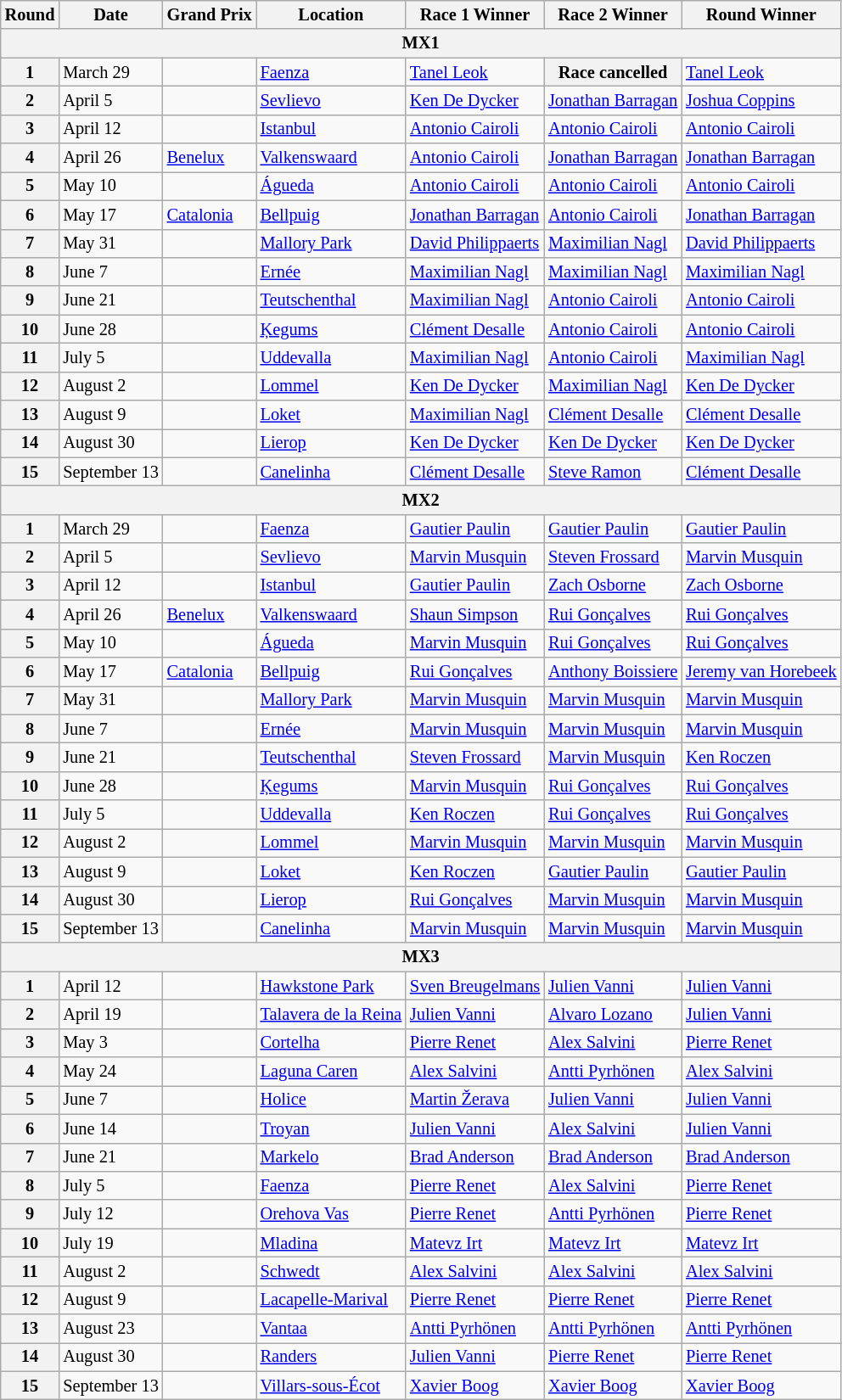<table class="wikitable" style="font-size: 85%">
<tr>
<th>Round</th>
<th>Date</th>
<th>Grand Prix</th>
<th>Location</th>
<th>Race 1 Winner</th>
<th>Race 2 Winner</th>
<th>Round Winner</th>
</tr>
<tr>
<th colspan=7>MX1</th>
</tr>
<tr>
<th>1</th>
<td>March 29</td>
<td></td>
<td><a href='#'>Faenza</a></td>
<td> <a href='#'>Tanel Leok</a></td>
<th>Race cancelled</th>
<td> <a href='#'>Tanel Leok</a></td>
</tr>
<tr>
<th>2</th>
<td>April 5</td>
<td></td>
<td><a href='#'>Sevlievo</a></td>
<td> <a href='#'>Ken De Dycker</a></td>
<td> <a href='#'>Jonathan Barragan</a></td>
<td> <a href='#'>Joshua Coppins</a></td>
</tr>
<tr>
<th>3</th>
<td>April 12</td>
<td></td>
<td><a href='#'>Istanbul</a></td>
<td> <a href='#'>Antonio Cairoli</a></td>
<td> <a href='#'>Antonio Cairoli</a></td>
<td> <a href='#'>Antonio Cairoli</a></td>
</tr>
<tr>
<th>4</th>
<td>April 26</td>
<td> <a href='#'>Benelux</a></td>
<td><a href='#'>Valkenswaard</a></td>
<td> <a href='#'>Antonio Cairoli</a></td>
<td> <a href='#'>Jonathan Barragan</a></td>
<td> <a href='#'>Jonathan Barragan</a></td>
</tr>
<tr>
<th>5</th>
<td>May 10</td>
<td></td>
<td><a href='#'>Águeda</a></td>
<td> <a href='#'>Antonio Cairoli</a></td>
<td> <a href='#'>Antonio Cairoli</a></td>
<td> <a href='#'>Antonio Cairoli</a></td>
</tr>
<tr>
<th>6</th>
<td>May 17</td>
<td> <a href='#'>Catalonia</a></td>
<td><a href='#'>Bellpuig</a></td>
<td> <a href='#'>Jonathan Barragan</a></td>
<td> <a href='#'>Antonio Cairoli</a></td>
<td> <a href='#'>Jonathan Barragan</a></td>
</tr>
<tr>
<th>7</th>
<td>May 31</td>
<td></td>
<td><a href='#'>Mallory Park</a></td>
<td> <a href='#'>David Philippaerts</a></td>
<td> <a href='#'>Maximilian Nagl</a></td>
<td> <a href='#'>David Philippaerts</a></td>
</tr>
<tr>
<th>8</th>
<td>June 7</td>
<td></td>
<td><a href='#'>Ernée</a></td>
<td> <a href='#'>Maximilian Nagl</a></td>
<td> <a href='#'>Maximilian Nagl</a></td>
<td> <a href='#'>Maximilian Nagl</a></td>
</tr>
<tr>
<th>9</th>
<td>June 21</td>
<td></td>
<td><a href='#'>Teutschenthal</a></td>
<td> <a href='#'>Maximilian Nagl</a></td>
<td> <a href='#'>Antonio Cairoli</a></td>
<td> <a href='#'>Antonio Cairoli</a></td>
</tr>
<tr>
<th>10</th>
<td>June 28</td>
<td></td>
<td><a href='#'>Ķegums</a></td>
<td> <a href='#'>Clément Desalle</a></td>
<td> <a href='#'>Antonio Cairoli</a></td>
<td> <a href='#'>Antonio Cairoli</a></td>
</tr>
<tr>
<th>11</th>
<td>July 5</td>
<td></td>
<td><a href='#'>Uddevalla</a></td>
<td> <a href='#'>Maximilian Nagl</a></td>
<td> <a href='#'>Antonio Cairoli</a></td>
<td> <a href='#'>Maximilian Nagl</a></td>
</tr>
<tr>
<th>12</th>
<td>August 2</td>
<td></td>
<td><a href='#'>Lommel</a></td>
<td> <a href='#'>Ken De Dycker</a></td>
<td> <a href='#'>Maximilian Nagl</a></td>
<td> <a href='#'>Ken De Dycker</a></td>
</tr>
<tr>
<th>13</th>
<td>August 9</td>
<td></td>
<td><a href='#'>Loket</a></td>
<td> <a href='#'>Maximilian Nagl</a></td>
<td> <a href='#'>Clément Desalle</a></td>
<td> <a href='#'>Clément Desalle</a></td>
</tr>
<tr>
<th>14</th>
<td>August 30</td>
<td></td>
<td><a href='#'>Lierop</a></td>
<td> <a href='#'>Ken De Dycker</a></td>
<td> <a href='#'>Ken De Dycker</a></td>
<td> <a href='#'>Ken De Dycker</a></td>
</tr>
<tr>
<th>15</th>
<td>September 13</td>
<td></td>
<td><a href='#'>Canelinha</a></td>
<td> <a href='#'>Clément Desalle</a></td>
<td> <a href='#'>Steve Ramon</a></td>
<td> <a href='#'>Clément Desalle</a></td>
</tr>
<tr>
<th colspan=7>MX2</th>
</tr>
<tr>
<th>1</th>
<td>March 29</td>
<td></td>
<td><a href='#'>Faenza</a></td>
<td> <a href='#'>Gautier Paulin</a></td>
<td> <a href='#'>Gautier Paulin</a></td>
<td> <a href='#'>Gautier Paulin</a></td>
</tr>
<tr>
<th>2</th>
<td>April 5</td>
<td></td>
<td><a href='#'>Sevlievo</a></td>
<td> <a href='#'>Marvin Musquin</a></td>
<td> <a href='#'>Steven Frossard</a></td>
<td> <a href='#'>Marvin Musquin</a></td>
</tr>
<tr>
<th>3</th>
<td>April 12</td>
<td></td>
<td><a href='#'>Istanbul</a></td>
<td> <a href='#'>Gautier Paulin</a></td>
<td> <a href='#'>Zach Osborne</a></td>
<td> <a href='#'>Zach Osborne</a></td>
</tr>
<tr>
<th>4</th>
<td>April 26</td>
<td> <a href='#'>Benelux</a></td>
<td><a href='#'>Valkenswaard</a></td>
<td> <a href='#'>Shaun Simpson</a></td>
<td> <a href='#'>Rui Gonçalves</a></td>
<td> <a href='#'>Rui Gonçalves</a></td>
</tr>
<tr>
<th>5</th>
<td>May 10</td>
<td></td>
<td><a href='#'>Águeda</a></td>
<td> <a href='#'>Marvin Musquin</a></td>
<td> <a href='#'>Rui Gonçalves</a></td>
<td> <a href='#'>Rui Gonçalves</a></td>
</tr>
<tr>
<th>6</th>
<td>May 17</td>
<td> <a href='#'>Catalonia</a></td>
<td><a href='#'>Bellpuig</a></td>
<td> <a href='#'>Rui Gonçalves</a></td>
<td> <a href='#'>Anthony Boissiere</a></td>
<td> <a href='#'>Jeremy van Horebeek</a></td>
</tr>
<tr>
<th>7</th>
<td>May 31</td>
<td></td>
<td><a href='#'>Mallory Park</a></td>
<td> <a href='#'>Marvin Musquin</a></td>
<td> <a href='#'>Marvin Musquin</a></td>
<td> <a href='#'>Marvin Musquin</a></td>
</tr>
<tr>
<th>8</th>
<td>June 7</td>
<td></td>
<td><a href='#'>Ernée</a></td>
<td> <a href='#'>Marvin Musquin</a></td>
<td> <a href='#'>Marvin Musquin</a></td>
<td> <a href='#'>Marvin Musquin</a></td>
</tr>
<tr>
<th>9</th>
<td>June 21</td>
<td></td>
<td><a href='#'>Teutschenthal</a></td>
<td> <a href='#'>Steven Frossard</a></td>
<td> <a href='#'>Marvin Musquin</a></td>
<td> <a href='#'>Ken Roczen</a></td>
</tr>
<tr>
<th>10</th>
<td>June 28</td>
<td></td>
<td><a href='#'>Ķegums</a></td>
<td> <a href='#'>Marvin Musquin</a></td>
<td> <a href='#'>Rui Gonçalves</a></td>
<td> <a href='#'>Rui Gonçalves</a></td>
</tr>
<tr>
<th>11</th>
<td>July 5</td>
<td></td>
<td><a href='#'>Uddevalla</a></td>
<td> <a href='#'>Ken Roczen</a></td>
<td> <a href='#'>Rui Gonçalves</a></td>
<td> <a href='#'>Rui Gonçalves</a></td>
</tr>
<tr>
<th>12</th>
<td>August 2</td>
<td></td>
<td><a href='#'>Lommel</a></td>
<td> <a href='#'>Marvin Musquin</a></td>
<td> <a href='#'>Marvin Musquin</a></td>
<td> <a href='#'>Marvin Musquin</a></td>
</tr>
<tr>
<th>13</th>
<td>August 9</td>
<td></td>
<td><a href='#'>Loket</a></td>
<td> <a href='#'>Ken Roczen</a></td>
<td> <a href='#'>Gautier Paulin</a></td>
<td> <a href='#'>Gautier Paulin</a></td>
</tr>
<tr>
<th>14</th>
<td>August 30</td>
<td></td>
<td><a href='#'>Lierop</a></td>
<td> <a href='#'>Rui Gonçalves</a></td>
<td> <a href='#'>Marvin Musquin</a></td>
<td> <a href='#'>Marvin Musquin</a></td>
</tr>
<tr>
<th>15</th>
<td>September 13</td>
<td></td>
<td><a href='#'>Canelinha</a></td>
<td> <a href='#'>Marvin Musquin</a></td>
<td> <a href='#'>Marvin Musquin</a></td>
<td> <a href='#'>Marvin Musquin</a></td>
</tr>
<tr>
<th colspan=7>MX3</th>
</tr>
<tr>
<th>1</th>
<td>April 12</td>
<td></td>
<td><a href='#'>Hawkstone Park</a></td>
<td> <a href='#'>Sven Breugelmans</a></td>
<td> <a href='#'>Julien Vanni</a></td>
<td> <a href='#'>Julien Vanni</a></td>
</tr>
<tr>
<th>2</th>
<td>April 19</td>
<td></td>
<td><a href='#'>Talavera de la Reina</a></td>
<td> <a href='#'>Julien Vanni</a></td>
<td> <a href='#'>Alvaro Lozano</a></td>
<td> <a href='#'>Julien Vanni</a></td>
</tr>
<tr>
<th>3</th>
<td>May 3</td>
<td></td>
<td><a href='#'>Cortelha</a></td>
<td> <a href='#'>Pierre Renet</a></td>
<td> <a href='#'>Alex Salvini</a></td>
<td> <a href='#'>Pierre Renet</a></td>
</tr>
<tr>
<th>4</th>
<td>May 24</td>
<td></td>
<td><a href='#'>Laguna Caren</a></td>
<td> <a href='#'>Alex Salvini</a></td>
<td> <a href='#'>Antti Pyrhönen</a></td>
<td> <a href='#'>Alex Salvini</a></td>
</tr>
<tr>
<th>5</th>
<td>June 7</td>
<td></td>
<td><a href='#'>Holice</a></td>
<td> <a href='#'>Martin Žerava</a></td>
<td> <a href='#'>Julien Vanni</a></td>
<td> <a href='#'>Julien Vanni</a></td>
</tr>
<tr>
<th>6</th>
<td>June 14</td>
<td></td>
<td><a href='#'>Troyan</a></td>
<td> <a href='#'>Julien Vanni</a></td>
<td> <a href='#'>Alex Salvini</a></td>
<td> <a href='#'>Julien Vanni</a></td>
</tr>
<tr>
<th>7</th>
<td>June 21</td>
<td></td>
<td><a href='#'>Markelo</a></td>
<td> <a href='#'>Brad Anderson</a></td>
<td> <a href='#'>Brad Anderson</a></td>
<td> <a href='#'>Brad Anderson</a></td>
</tr>
<tr>
<th>8</th>
<td>July 5</td>
<td></td>
<td><a href='#'>Faenza</a></td>
<td> <a href='#'>Pierre Renet</a></td>
<td> <a href='#'>Alex Salvini</a></td>
<td> <a href='#'>Pierre Renet</a></td>
</tr>
<tr>
<th>9</th>
<td>July 12</td>
<td></td>
<td><a href='#'>Orehova Vas</a></td>
<td> <a href='#'>Pierre Renet</a></td>
<td> <a href='#'>Antti Pyrhönen</a></td>
<td> <a href='#'>Pierre Renet</a></td>
</tr>
<tr>
<th>10</th>
<td>July 19</td>
<td></td>
<td><a href='#'>Mladina</a></td>
<td> <a href='#'>Matevz Irt</a></td>
<td> <a href='#'>Matevz Irt</a></td>
<td> <a href='#'>Matevz Irt</a></td>
</tr>
<tr>
<th>11</th>
<td>August 2</td>
<td></td>
<td><a href='#'>Schwedt</a></td>
<td> <a href='#'>Alex Salvini</a></td>
<td> <a href='#'>Alex Salvini</a></td>
<td> <a href='#'>Alex Salvini</a></td>
</tr>
<tr>
<th>12</th>
<td>August 9</td>
<td></td>
<td><a href='#'>Lacapelle-Marival</a></td>
<td> <a href='#'>Pierre Renet</a></td>
<td> <a href='#'>Pierre Renet</a></td>
<td> <a href='#'>Pierre Renet</a></td>
</tr>
<tr>
<th>13</th>
<td>August 23</td>
<td></td>
<td><a href='#'>Vantaa</a></td>
<td> <a href='#'>Antti Pyrhönen</a></td>
<td> <a href='#'>Antti Pyrhönen</a></td>
<td> <a href='#'>Antti Pyrhönen</a></td>
</tr>
<tr>
<th>14</th>
<td>August 30</td>
<td></td>
<td><a href='#'>Randers</a></td>
<td> <a href='#'>Julien Vanni</a></td>
<td> <a href='#'>Pierre Renet</a></td>
<td> <a href='#'>Pierre Renet</a></td>
</tr>
<tr>
<th>15</th>
<td>September 13</td>
<td></td>
<td><a href='#'>Villars-sous-Écot</a></td>
<td> <a href='#'>Xavier Boog</a></td>
<td> <a href='#'>Xavier Boog</a></td>
<td> <a href='#'>Xavier Boog</a></td>
</tr>
</table>
